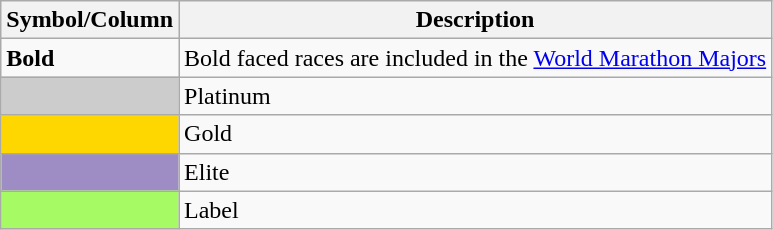<table class="wikitable">
<tr>
<th>Symbol/Column</th>
<th>Description</th>
</tr>
<tr>
<td><strong>Bold</strong></td>
<td>Bold faced races are included in the <a href='#'>World Marathon Majors</a></td>
</tr>
<tr>
<td bgcolor=#CCCCCC></td>
<td>Platinum</td>
</tr>
<tr>
<td bgcolor="gold"></td>
<td>Gold</td>
</tr>
<tr>
<td bgcolor=#9E8DC5></td>
<td>Elite</td>
</tr>
<tr>
<td bgcolor=#A6FB65></td>
<td>Label</td>
</tr>
</table>
